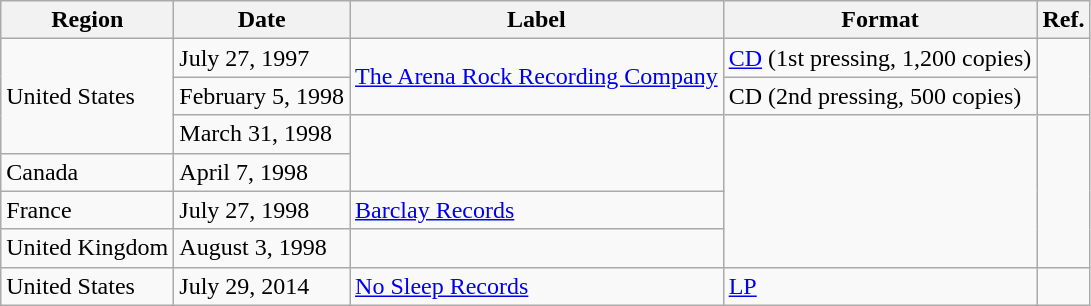<table class="wikitable">
<tr>
<th>Region</th>
<th>Date</th>
<th>Label</th>
<th>Format</th>
<th>Ref.</th>
</tr>
<tr>
<td rowspan="3">United States</td>
<td>July 27, 1997</td>
<td rowspan="2"><a href='#'>The Arena Rock Recording Company</a></td>
<td><a href='#'>CD</a> (1st pressing, 1,200 copies)</td>
<td rowspan="2"></td>
</tr>
<tr>
<td>February 5, 1998</td>
<td>CD (2nd pressing, 500 copies)</td>
</tr>
<tr>
<td>March 31, 1998</td>
<td rowspan="2"></td>
<td rowspan="4"></td>
<td rowspan="4"></td>
</tr>
<tr>
<td>Canada</td>
<td>April 7, 1998</td>
</tr>
<tr>
<td>France</td>
<td>July 27, 1998</td>
<td><a href='#'>Barclay Records</a></td>
</tr>
<tr>
<td>United Kingdom</td>
<td>August 3, 1998</td>
<td></td>
</tr>
<tr>
<td>United States</td>
<td>July 29, 2014</td>
<td><a href='#'>No Sleep Records</a></td>
<td><a href='#'>LP</a></td>
<td></td>
</tr>
</table>
